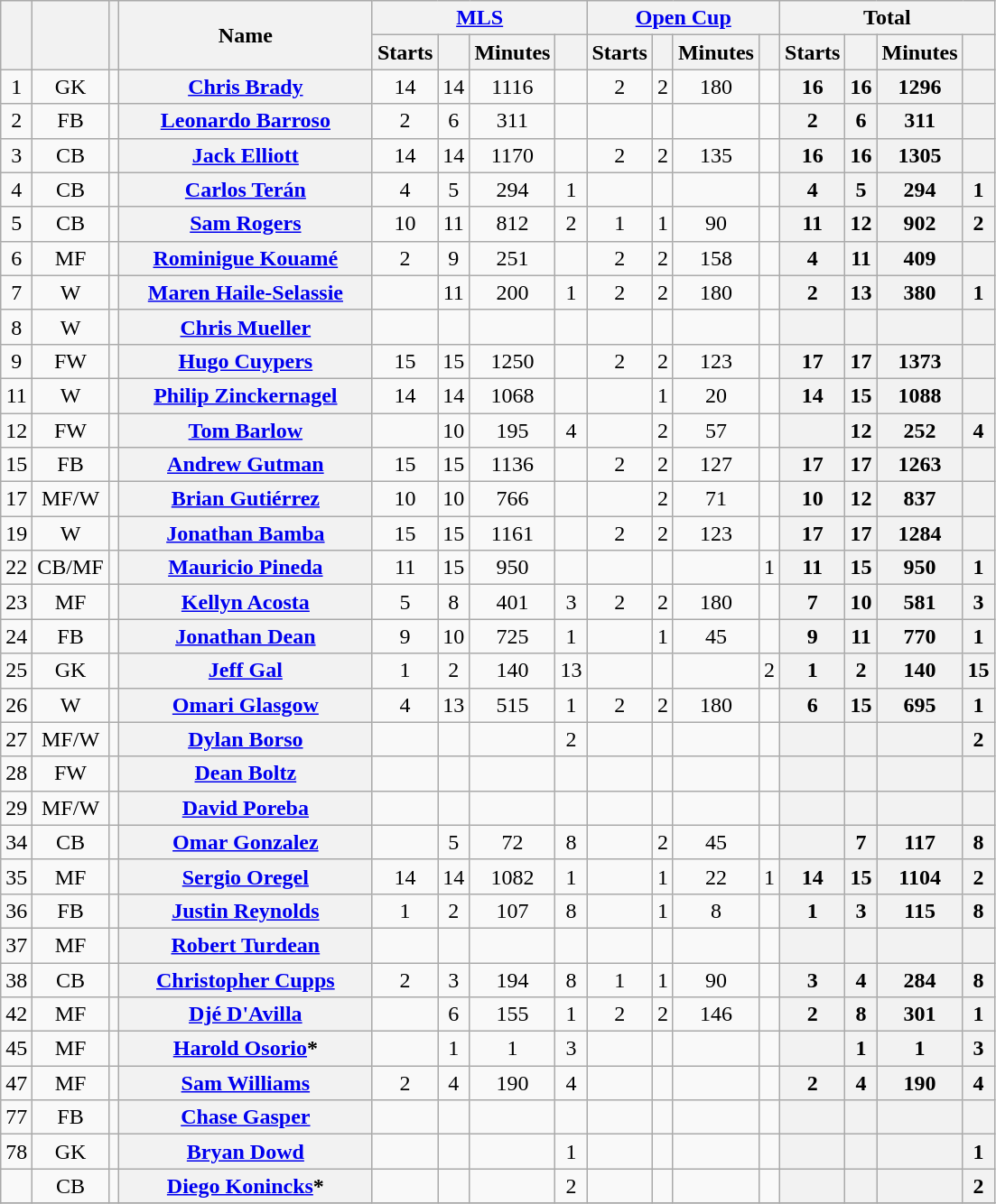<table class="wikitable sortable" style="text-align:center">
<tr>
<th rowspan="2"></th>
<th rowspan="2"></th>
<th rowspan="2"></th>
<th rowspan="2" style="width:180px;">Name</th>
<th colspan="4" style="width:87px;"><a href='#'>MLS</a></th>
<th colspan="4" style="width:87px;"><a href='#'>Open Cup</a></th>
<th colspan="4" style="width:87px;">Total</th>
</tr>
<tr>
<th>Starts</th>
<th></th>
<th>Minutes</th>
<th></th>
<th>Starts</th>
<th></th>
<th>Minutes</th>
<th></th>
<th>Starts</th>
<th></th>
<th>Minutes</th>
<th></th>
</tr>
<tr>
<td>1</td>
<td>GK</td>
<td></td>
<th><a href='#'>Chris Brady</a><br></th>
<td>14</td>
<td>14</td>
<td>1116</td>
<td><br></td>
<td>2</td>
<td>2</td>
<td>180</td>
<td><br></td>
<th>16</th>
<th>16</th>
<th>1296</th>
<th></th>
</tr>
<tr>
<td>2</td>
<td>FB</td>
<td></td>
<th><a href='#'>Leonardo Barroso</a><br></th>
<td>2</td>
<td>6</td>
<td>311</td>
<td><br></td>
<td></td>
<td></td>
<td></td>
<td><br></td>
<th>2</th>
<th>6</th>
<th>311</th>
<th></th>
</tr>
<tr>
<td>3</td>
<td>CB</td>
<td></td>
<th><a href='#'>Jack Elliott</a><br></th>
<td>14</td>
<td>14</td>
<td>1170</td>
<td><br></td>
<td>2</td>
<td>2</td>
<td>135</td>
<td><br></td>
<th>16</th>
<th>16</th>
<th>1305</th>
<th></th>
</tr>
<tr>
<td>4</td>
<td>CB</td>
<td></td>
<th><a href='#'>Carlos Terán</a><br></th>
<td>4</td>
<td>5</td>
<td>294</td>
<td>1<br></td>
<td></td>
<td></td>
<td></td>
<td><br></td>
<th>4</th>
<th>5</th>
<th>294</th>
<th>1</th>
</tr>
<tr>
<td>5</td>
<td>CB</td>
<td></td>
<th><a href='#'>Sam Rogers</a><br></th>
<td>10</td>
<td>11</td>
<td>812</td>
<td>2<br></td>
<td>1</td>
<td>1</td>
<td>90</td>
<td><br></td>
<th>11</th>
<th>12</th>
<th>902</th>
<th>2</th>
</tr>
<tr>
<td>6</td>
<td>MF</td>
<td></td>
<th><a href='#'>Rominigue Kouamé</a><br></th>
<td>2</td>
<td>9</td>
<td>251</td>
<td><br></td>
<td>2</td>
<td>2</td>
<td>158</td>
<td><br></td>
<th>4</th>
<th>11</th>
<th>409</th>
<th></th>
</tr>
<tr>
<td>7</td>
<td>W</td>
<td></td>
<th><a href='#'>Maren Haile-Selassie</a><br></th>
<td></td>
<td>11</td>
<td>200</td>
<td>1<br></td>
<td>2</td>
<td>2</td>
<td>180</td>
<td><br></td>
<th>2</th>
<th>13</th>
<th>380</th>
<th>1</th>
</tr>
<tr>
<td>8</td>
<td>W</td>
<td></td>
<th><a href='#'>Chris Mueller</a><br></th>
<td></td>
<td></td>
<td></td>
<td><br></td>
<td></td>
<td></td>
<td></td>
<td><br></td>
<th></th>
<th></th>
<th></th>
<th></th>
</tr>
<tr>
<td>9</td>
<td>FW</td>
<td></td>
<th><a href='#'>Hugo Cuypers</a><br></th>
<td>15</td>
<td>15</td>
<td>1250</td>
<td><br></td>
<td>2</td>
<td>2</td>
<td>123</td>
<td><br></td>
<th>17</th>
<th>17</th>
<th>1373</th>
<th></th>
</tr>
<tr>
<td>11</td>
<td>W</td>
<td></td>
<th><a href='#'>Philip Zinckernagel</a><br></th>
<td>14</td>
<td>14</td>
<td>1068</td>
<td><br></td>
<td></td>
<td>1</td>
<td>20</td>
<td><br></td>
<th>14</th>
<th>15</th>
<th>1088</th>
<th></th>
</tr>
<tr>
<td>12</td>
<td>FW</td>
<td></td>
<th><a href='#'>Tom Barlow</a><br></th>
<td></td>
<td>10</td>
<td>195</td>
<td>4<br></td>
<td></td>
<td>2</td>
<td>57</td>
<td><br></td>
<th></th>
<th>12</th>
<th>252</th>
<th>4</th>
</tr>
<tr>
<td>15</td>
<td>FB</td>
<td></td>
<th><a href='#'>Andrew Gutman</a><br></th>
<td>15</td>
<td>15</td>
<td>1136</td>
<td><br></td>
<td>2</td>
<td>2</td>
<td>127</td>
<td><br></td>
<th>17</th>
<th>17</th>
<th>1263</th>
<th></th>
</tr>
<tr>
<td>17</td>
<td>MF/W</td>
<td></td>
<th><a href='#'>Brian Gutiérrez</a><br></th>
<td>10</td>
<td>10</td>
<td>766</td>
<td><br></td>
<td></td>
<td>2</td>
<td>71</td>
<td><br></td>
<th>10</th>
<th>12</th>
<th>837</th>
<th></th>
</tr>
<tr>
<td>19</td>
<td>W</td>
<td></td>
<th><a href='#'>Jonathan Bamba</a><br></th>
<td>15</td>
<td>15</td>
<td>1161</td>
<td><br></td>
<td>2</td>
<td>2</td>
<td>123</td>
<td><br></td>
<th>17</th>
<th>17</th>
<th>1284</th>
<th></th>
</tr>
<tr>
<td>22</td>
<td>CB/MF</td>
<td></td>
<th><a href='#'>Mauricio Pineda</a><br></th>
<td>11</td>
<td>15</td>
<td>950</td>
<td><br></td>
<td></td>
<td></td>
<td></td>
<td>1<br></td>
<th>11</th>
<th>15</th>
<th>950</th>
<th>1</th>
</tr>
<tr>
<td>23</td>
<td>MF</td>
<td></td>
<th><a href='#'>Kellyn Acosta</a><br></th>
<td>5</td>
<td>8</td>
<td>401</td>
<td>3<br></td>
<td>2</td>
<td>2</td>
<td>180</td>
<td><br></td>
<th>7</th>
<th>10</th>
<th>581</th>
<th>3</th>
</tr>
<tr>
<td>24</td>
<td>FB</td>
<td></td>
<th><a href='#'>Jonathan Dean</a><br></th>
<td>9</td>
<td>10</td>
<td>725</td>
<td>1<br></td>
<td></td>
<td>1</td>
<td>45</td>
<td><br></td>
<th>9</th>
<th>11</th>
<th>770</th>
<th>1</th>
</tr>
<tr>
<td>25</td>
<td>GK</td>
<td></td>
<th><a href='#'>Jeff Gal</a><br></th>
<td>1</td>
<td>2</td>
<td>140</td>
<td>13<br></td>
<td></td>
<td></td>
<td></td>
<td>2<br></td>
<th>1</th>
<th>2</th>
<th>140</th>
<th>15</th>
</tr>
<tr>
<td>26</td>
<td>W</td>
<td></td>
<th><a href='#'>Omari Glasgow</a><br></th>
<td>4</td>
<td>13</td>
<td>515</td>
<td>1<br></td>
<td>2</td>
<td>2</td>
<td>180</td>
<td><br></td>
<th>6</th>
<th>15</th>
<th>695</th>
<th>1</th>
</tr>
<tr>
<td>27</td>
<td>MF/W</td>
<td></td>
<th><a href='#'>Dylan Borso</a><br></th>
<td></td>
<td></td>
<td></td>
<td>2<br></td>
<td></td>
<td></td>
<td></td>
<td><br></td>
<th></th>
<th></th>
<th></th>
<th>2</th>
</tr>
<tr>
<td>28</td>
<td>FW</td>
<td></td>
<th><a href='#'>Dean Boltz</a><br></th>
<td></td>
<td></td>
<td></td>
<td><br></td>
<td></td>
<td></td>
<td></td>
<td><br></td>
<th></th>
<th></th>
<th></th>
<th></th>
</tr>
<tr>
<td>29</td>
<td>MF/W</td>
<td></td>
<th><a href='#'>David Poreba</a><br></th>
<td></td>
<td></td>
<td></td>
<td><br></td>
<td></td>
<td></td>
<td></td>
<td><br></td>
<th></th>
<th></th>
<th></th>
<th></th>
</tr>
<tr>
<td>34</td>
<td>CB</td>
<td></td>
<th><a href='#'>Omar Gonzalez</a><br></th>
<td></td>
<td>5</td>
<td>72</td>
<td>8<br></td>
<td></td>
<td>2</td>
<td>45</td>
<td><br></td>
<th></th>
<th>7</th>
<th>117</th>
<th>8</th>
</tr>
<tr>
<td>35</td>
<td>MF</td>
<td></td>
<th><a href='#'>Sergio Oregel</a><br></th>
<td>14</td>
<td>14</td>
<td>1082</td>
<td>1<br></td>
<td></td>
<td>1</td>
<td>22</td>
<td>1<br></td>
<th>14</th>
<th>15</th>
<th>1104</th>
<th>2</th>
</tr>
<tr>
<td>36</td>
<td>FB</td>
<td></td>
<th><a href='#'>Justin Reynolds</a><br></th>
<td>1</td>
<td>2</td>
<td>107</td>
<td>8<br></td>
<td></td>
<td>1</td>
<td>8</td>
<td><br></td>
<th>1</th>
<th>3</th>
<th>115</th>
<th>8</th>
</tr>
<tr>
<td>37</td>
<td>MF</td>
<td></td>
<th><a href='#'>Robert Turdean</a><br></th>
<td></td>
<td></td>
<td></td>
<td><br></td>
<td></td>
<td></td>
<td></td>
<td><br></td>
<th></th>
<th></th>
<th></th>
<th></th>
</tr>
<tr>
<td>38</td>
<td>CB</td>
<td></td>
<th><a href='#'>Christopher Cupps</a><br></th>
<td>2</td>
<td>3</td>
<td>194</td>
<td>8<br></td>
<td>1</td>
<td>1</td>
<td>90</td>
<td><br></td>
<th>3</th>
<th>4</th>
<th>284</th>
<th>8</th>
</tr>
<tr>
<td>42</td>
<td>MF</td>
<td></td>
<th><a href='#'>Djé D'Avilla</a><br></th>
<td></td>
<td>6</td>
<td>155</td>
<td>1<br></td>
<td>2</td>
<td>2</td>
<td>146</td>
<td><br></td>
<th>2</th>
<th>8</th>
<th>301</th>
<th>1</th>
</tr>
<tr>
<td>45</td>
<td>MF</td>
<td></td>
<th><a href='#'>Harold Osorio</a>*<br></th>
<td></td>
<td>1</td>
<td>1</td>
<td>3<br></td>
<td></td>
<td></td>
<td></td>
<td><br></td>
<th></th>
<th>1</th>
<th>1</th>
<th>3</th>
</tr>
<tr>
<td>47</td>
<td>MF</td>
<td></td>
<th><a href='#'>Sam Williams</a><br></th>
<td>2</td>
<td>4</td>
<td>190</td>
<td>4<br></td>
<td></td>
<td></td>
<td></td>
<td><br></td>
<th>2</th>
<th>4</th>
<th>190</th>
<th>4</th>
</tr>
<tr>
<td>77</td>
<td>FB</td>
<td></td>
<th><a href='#'>Chase Gasper</a><br></th>
<td></td>
<td></td>
<td></td>
<td><br></td>
<td></td>
<td></td>
<td></td>
<td><br></td>
<th></th>
<th></th>
<th></th>
<th></th>
</tr>
<tr>
<td>78</td>
<td>GK</td>
<td></td>
<th><a href='#'>Bryan Dowd</a><br></th>
<td></td>
<td></td>
<td></td>
<td>1<br></td>
<td></td>
<td></td>
<td></td>
<td><br></td>
<th></th>
<th></th>
<th></th>
<th>1</th>
</tr>
<tr>
<td></td>
<td>CB</td>
<td></td>
<th><a href='#'>Diego Konincks</a>*<br></th>
<td></td>
<td></td>
<td></td>
<td>2<br></td>
<td></td>
<td></td>
<td></td>
<td><br></td>
<th></th>
<th></th>
<th></th>
<th>2</th>
</tr>
<tr>
</tr>
</table>
